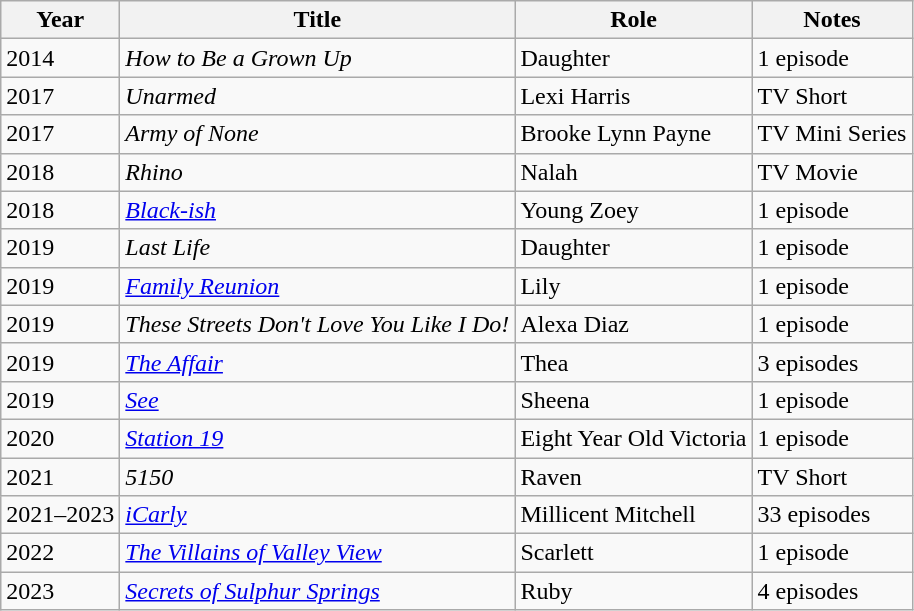<table class="wikitable sortable">
<tr>
<th>Year</th>
<th>Title</th>
<th>Role</th>
<th class="unsortable">Notes</th>
</tr>
<tr>
<td>2014</td>
<td><em>How to Be a Grown Up</em></td>
<td>Daughter</td>
<td>1 episode</td>
</tr>
<tr>
<td>2017</td>
<td><em>Unarmed</em></td>
<td>Lexi Harris</td>
<td>TV Short</td>
</tr>
<tr>
<td>2017</td>
<td><em>Army of None</em></td>
<td>Brooke Lynn Payne</td>
<td>TV Mini Series</td>
</tr>
<tr>
<td>2018</td>
<td><em>Rhino</em></td>
<td>Nalah</td>
<td>TV Movie</td>
</tr>
<tr>
<td>2018</td>
<td><em><a href='#'>Black-ish</a></em></td>
<td>Young Zoey</td>
<td>1 episode</td>
</tr>
<tr>
<td>2019</td>
<td><em>Last Life</em></td>
<td>Daughter</td>
<td>1 episode</td>
</tr>
<tr>
<td>2019</td>
<td><em><a href='#'>Family Reunion</a></em></td>
<td>Lily</td>
<td>1 episode</td>
</tr>
<tr>
<td>2019</td>
<td><em>These Streets Don't Love You Like I Do!</em></td>
<td>Alexa Diaz</td>
<td>1 episode</td>
</tr>
<tr>
<td>2019</td>
<td><em><a href='#'>The Affair</a></em></td>
<td>Thea</td>
<td>3 episodes</td>
</tr>
<tr>
<td>2019</td>
<td><em><a href='#'>See</a></em></td>
<td>Sheena</td>
<td>1 episode</td>
</tr>
<tr>
<td>2020</td>
<td><em><a href='#'>Station 19</a></em></td>
<td>Eight Year Old Victoria</td>
<td>1 episode</td>
</tr>
<tr>
<td>2021</td>
<td><em>5150</em></td>
<td>Raven</td>
<td>TV Short</td>
</tr>
<tr>
<td>2021–2023</td>
<td><em><a href='#'>iCarly</a></em></td>
<td>Millicent Mitchell</td>
<td>33 episodes</td>
</tr>
<tr>
<td>2022</td>
<td><em><a href='#'>The Villains of Valley View</a></em></td>
<td>Scarlett</td>
<td>1 episode</td>
</tr>
<tr>
<td>2023</td>
<td><em><a href='#'>Secrets of Sulphur Springs</a></em></td>
<td>Ruby</td>
<td>4 episodes</td>
</tr>
</table>
